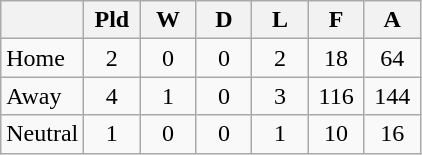<table class="wikitable" border="1">
<tr>
<th width=40></th>
<th width=30>Pld</th>
<th width=30>W</th>
<th width=30>D</th>
<th width=30>L</th>
<th width=30>F</th>
<th width=30>A</th>
</tr>
<tr>
<td>Home</td>
<td align=center>2</td>
<td align=center>0</td>
<td align=center>0</td>
<td align=center>2</td>
<td align=center>18</td>
<td align=center>64</td>
</tr>
<tr>
<td>Away</td>
<td align=center>4</td>
<td align=center>1</td>
<td align=center>0</td>
<td align=center>3</td>
<td align=center>116</td>
<td align=center>144</td>
</tr>
<tr>
<td>Neutral</td>
<td align=center>1</td>
<td align=center>0</td>
<td align=center>0</td>
<td align=center>1</td>
<td align=center>10</td>
<td align=center>16</td>
</tr>
</table>
